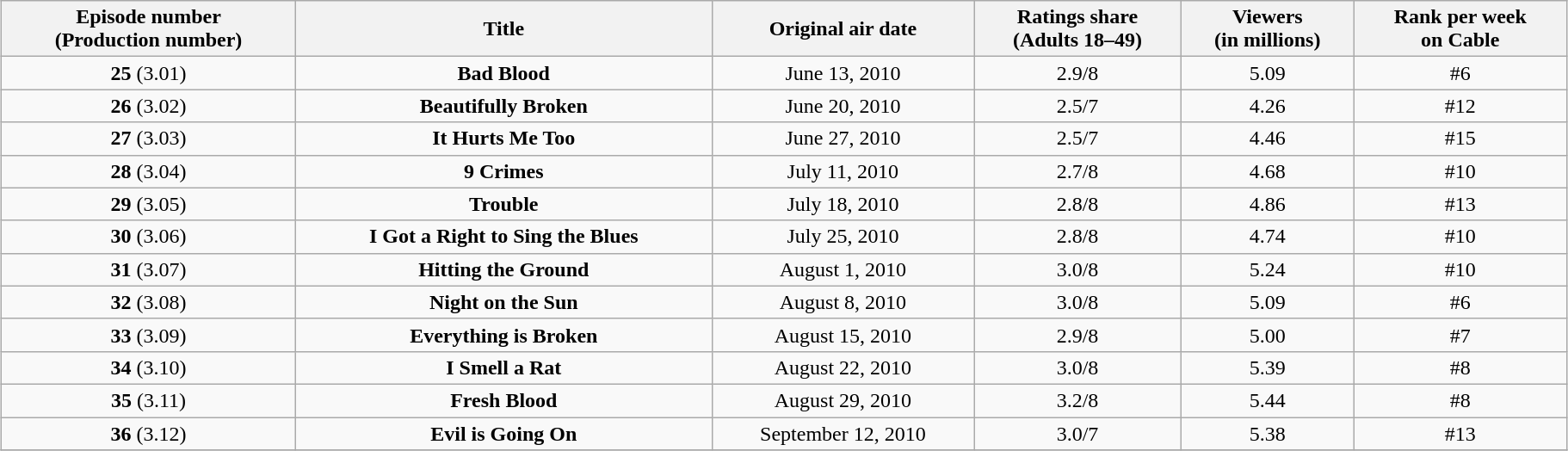<table class="wikitable" style="text-align:center; width: 96%; margin-left: auto; margin-right: auto;">
<tr>
<th>Episode number<br>(Production number)</th>
<th>Title</th>
<th>Original air date</th>
<th>Ratings share<br>(Adults 18–49)</th>
<th>Viewers<br>(in millions)</th>
<th>Rank per week<br>on Cable</th>
</tr>
<tr>
<td><strong>25</strong> (3.01)</td>
<td><strong>Bad Blood</strong></td>
<td>June 13, 2010</td>
<td>2.9/8</td>
<td>5.09</td>
<td>#6</td>
</tr>
<tr>
<td><strong>26</strong> (3.02)</td>
<td><strong>Beautifully Broken</strong></td>
<td>June 20, 2010</td>
<td>2.5/7</td>
<td>4.26</td>
<td>#12</td>
</tr>
<tr>
<td><strong>27</strong> (3.03)</td>
<td><strong>It Hurts Me Too</strong></td>
<td>June 27, 2010</td>
<td>2.5/7</td>
<td>4.46</td>
<td>#15</td>
</tr>
<tr>
<td><strong>28</strong> (3.04)</td>
<td><strong>9 Crimes</strong></td>
<td>July 11, 2010</td>
<td>2.7/8</td>
<td>4.68</td>
<td>#10</td>
</tr>
<tr>
<td><strong>29</strong> (3.05)</td>
<td><strong>Trouble</strong></td>
<td>July 18, 2010</td>
<td>2.8/8</td>
<td>4.86</td>
<td>#13</td>
</tr>
<tr>
<td><strong>30</strong> (3.06)</td>
<td><strong>I Got a Right to Sing the Blues</strong></td>
<td>July 25, 2010</td>
<td>2.8/8</td>
<td>4.74</td>
<td>#10</td>
</tr>
<tr>
<td><strong>31</strong> (3.07)</td>
<td><strong>Hitting the Ground</strong></td>
<td>August 1, 2010</td>
<td>3.0/8</td>
<td>5.24</td>
<td>#10</td>
</tr>
<tr>
<td><strong>32</strong> (3.08)</td>
<td><strong>Night on the Sun</strong></td>
<td>August 8, 2010</td>
<td>3.0/8</td>
<td>5.09</td>
<td>#6</td>
</tr>
<tr>
<td><strong>33</strong> (3.09)</td>
<td><strong>Everything is Broken</strong></td>
<td>August 15, 2010</td>
<td>2.9/8</td>
<td>5.00</td>
<td>#7</td>
</tr>
<tr>
<td><strong>34</strong> (3.10)</td>
<td><strong>I Smell a Rat</strong></td>
<td>August 22, 2010</td>
<td>3.0/8</td>
<td>5.39</td>
<td>#8</td>
</tr>
<tr>
<td><strong>35</strong> (3.11)</td>
<td><strong>Fresh Blood</strong></td>
<td>August 29, 2010</td>
<td>3.2/8</td>
<td>5.44</td>
<td>#8</td>
</tr>
<tr>
<td><strong>36</strong> (3.12)</td>
<td><strong>Evil is Going On</strong></td>
<td>September 12, 2010</td>
<td>3.0/7</td>
<td>5.38</td>
<td>#13</td>
</tr>
<tr>
</tr>
</table>
